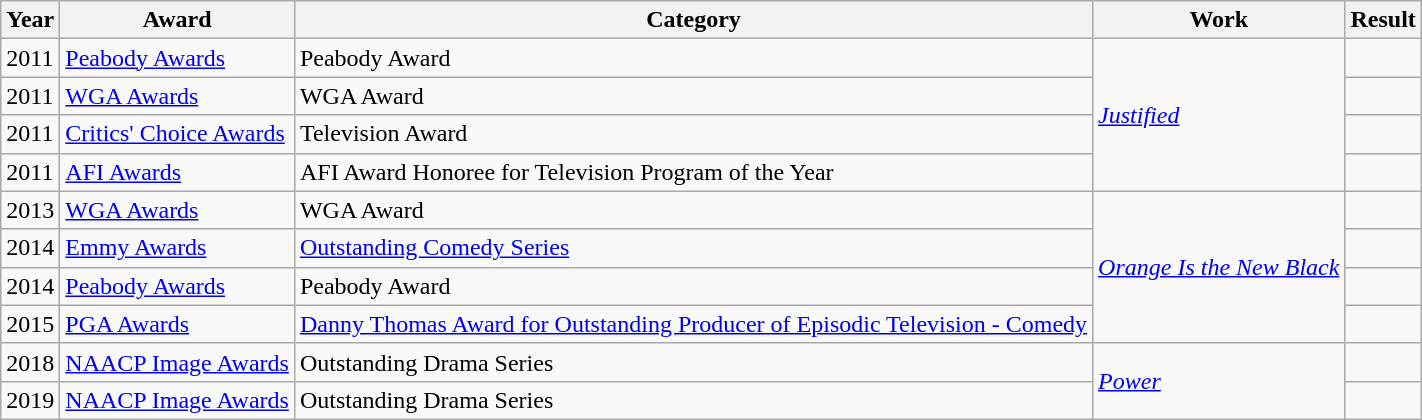<table class="wikitable">
<tr>
<th>Year</th>
<th>Award</th>
<th>Category</th>
<th>Work</th>
<th>Result</th>
</tr>
<tr>
<td>2011</td>
<td><a href='#'>Peabody Awards</a></td>
<td>Peabody Award </td>
<td rowspan=4><em><a href='#'>Justified</a></em></td>
<td></td>
</tr>
<tr>
<td>2011</td>
<td><a href='#'>WGA Awards</a></td>
<td>WGA Award </td>
<td></td>
</tr>
<tr>
<td>2011</td>
<td><a href='#'>Critics' Choice Awards</a></td>
<td>Television Award </td>
<td></td>
</tr>
<tr>
<td>2011</td>
<td><a href='#'>AFI Awards</a></td>
<td>AFI Award Honoree for Television Program of the Year </td>
<td></td>
</tr>
<tr>
<td>2013</td>
<td><a href='#'>WGA Awards</a></td>
<td>WGA Award </td>
<td rowspan=4><em><a href='#'>Orange Is the New Black</a></em></td>
<td></td>
</tr>
<tr>
<td>2014</td>
<td><a href='#'>Emmy Awards</a></td>
<td><a href='#'>Outstanding Comedy Series</a></td>
<td></td>
</tr>
<tr>
<td>2014</td>
<td><a href='#'>Peabody Awards</a></td>
<td>Peabody Award </td>
<td></td>
</tr>
<tr>
<td>2015</td>
<td><a href='#'>PGA Awards</a></td>
<td><a href='#'>Danny Thomas Award for Outstanding Producer of Episodic Television - Comedy</a></td>
<td></td>
</tr>
<tr>
<td>2018</td>
<td><a href='#'>NAACP Image Awards</a></td>
<td>Outstanding Drama Series </td>
<td rowspan=2><em><a href='#'>Power</a></em></td>
<td></td>
</tr>
<tr>
<td>2019</td>
<td><a href='#'>NAACP Image Awards</a></td>
<td>Outstanding Drama Series </td>
<td></td>
</tr>
</table>
